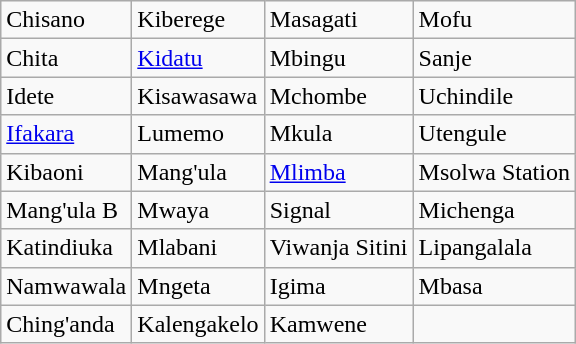<table class="wikitable" border="1">
<tr>
<td>Chisano</td>
<td>Kiberege</td>
<td>Masagati</td>
<td>Mofu</td>
</tr>
<tr>
<td>Chita</td>
<td><a href='#'>Kidatu</a></td>
<td>Mbingu</td>
<td>Sanje</td>
</tr>
<tr>
<td>Idete</td>
<td>Kisawasawa</td>
<td>Mchombe</td>
<td>Uchindile</td>
</tr>
<tr>
<td><a href='#'>Ifakara</a></td>
<td>Lumemo</td>
<td>Mkula</td>
<td>Utengule</td>
</tr>
<tr>
<td>Kibaoni</td>
<td>Mang'ula</td>
<td><a href='#'>Mlimba</a></td>
<td>Msolwa Station</td>
</tr>
<tr>
<td>Mang'ula B</td>
<td>Mwaya</td>
<td>Signal</td>
<td>Michenga</td>
</tr>
<tr>
<td>Katindiuka</td>
<td>Mlabani</td>
<td>Viwanja Sitini</td>
<td>Lipangalala</td>
</tr>
<tr>
<td>Namwawala</td>
<td>Mngeta</td>
<td>Igima</td>
<td>Mbasa</td>
</tr>
<tr>
<td>Ching'anda</td>
<td>Kalengakelo</td>
<td>Kamwene</td>
</tr>
</table>
